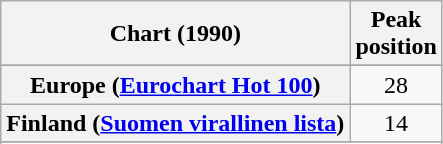<table class="wikitable plainrowheaders sortable">
<tr>
<th>Chart (1990)</th>
<th>Peak<br>position</th>
</tr>
<tr>
</tr>
<tr>
</tr>
<tr>
<th scope="row">Europe (<a href='#'>Eurochart Hot 100</a>)</th>
<td align="center">28</td>
</tr>
<tr>
<th scope="row">Finland (<a href='#'>Suomen virallinen lista</a>)</th>
<td align="center">14</td>
</tr>
<tr>
</tr>
<tr>
</tr>
<tr>
</tr>
<tr>
</tr>
<tr>
</tr>
</table>
